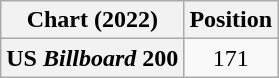<table class="wikitable plainrowheaders" style="text-align:center">
<tr>
<th scope="col">Chart (2022)</th>
<th scope="col">Position</th>
</tr>
<tr>
<th scope="row">US <em>Billboard</em> 200</th>
<td>171</td>
</tr>
</table>
